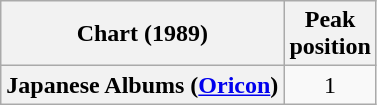<table class="wikitable plainrowheaders" style="text-align:center">
<tr>
<th scope="col">Chart (1989)</th>
<th scope="col">Peak<br> position</th>
</tr>
<tr>
<th scope="row">Japanese Albums (<a href='#'>Oricon</a>)</th>
<td>1</td>
</tr>
</table>
